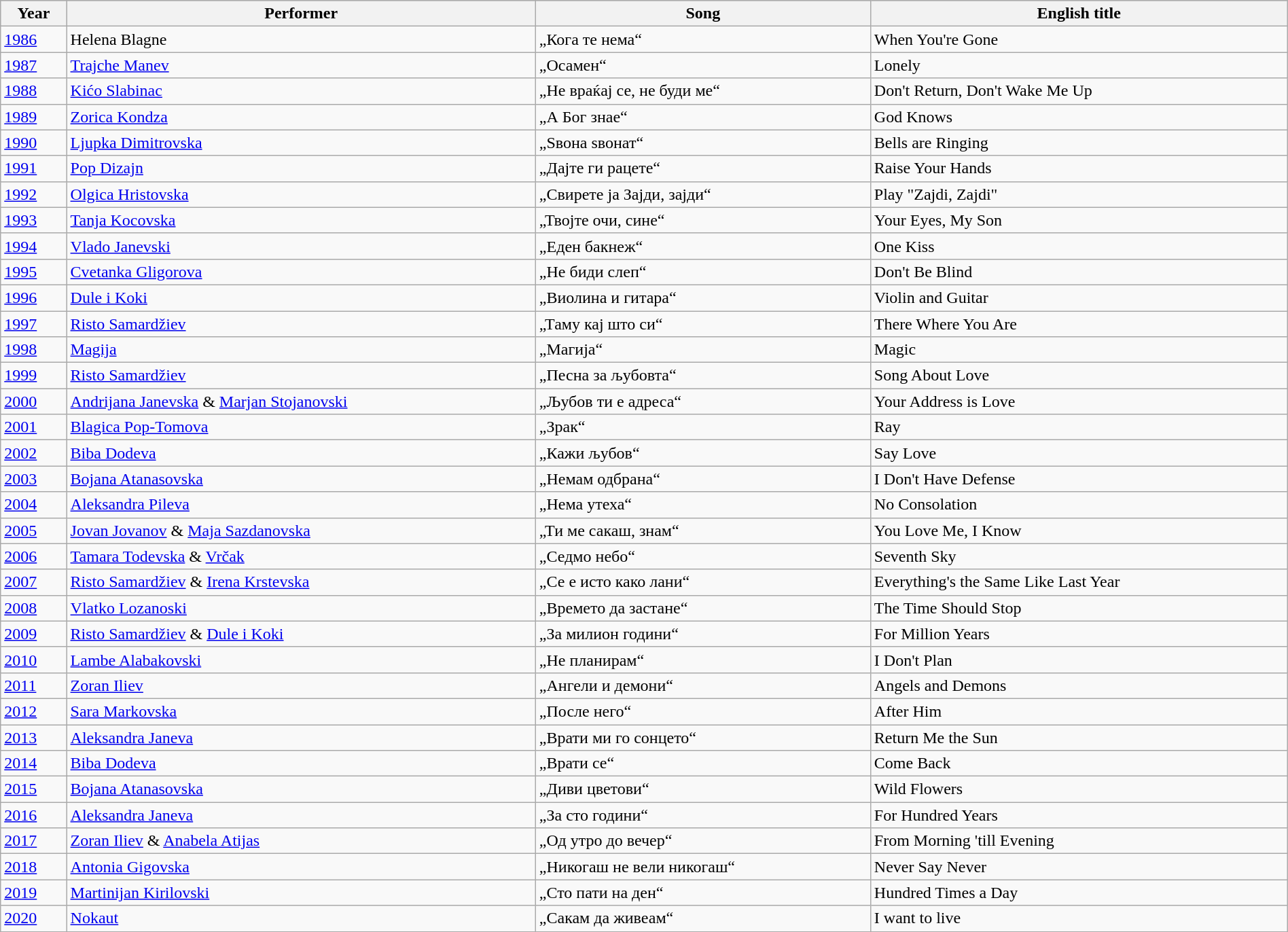<table class="sortable wikitable" width=100%>
<tr bgcolor="#CCCCCC">
<th>Year</th>
<th>Performer</th>
<th>Song</th>
<th>English title</th>
</tr>
<tr>
<td><a href='#'>1986</a></td>
<td>Helena Blagne</td>
<td>„Кога те нема“</td>
<td>When You're Gone</td>
</tr>
<tr>
<td><a href='#'>1987</a></td>
<td><a href='#'>Trajche Manev</a></td>
<td>„Осамен“</td>
<td>Lonely</td>
</tr>
<tr>
<td><a href='#'>1988</a></td>
<td><a href='#'>Kićo Slabinac</a></td>
<td>„Не враќај се, не буди ме“</td>
<td>Don't Return, Don't Wake Me Up</td>
</tr>
<tr>
<td><a href='#'>1989</a></td>
<td><a href='#'>Zorica Kondza</a></td>
<td>„А Бог знае“</td>
<td>God Knows</td>
</tr>
<tr>
<td><a href='#'>1990</a></td>
<td><a href='#'>Ljupka Dimitrovska</a></td>
<td>„Ѕвона ѕвонат“</td>
<td>Bells are Ringing</td>
</tr>
<tr>
<td><a href='#'>1991</a></td>
<td><a href='#'>Pop Dizajn</a></td>
<td>„Дајте ги рацете“</td>
<td>Raise Your Hands</td>
</tr>
<tr>
<td><a href='#'>1992</a></td>
<td><a href='#'>Olgica Hristovska</a></td>
<td>„Свирете ја Зајди, зајди“</td>
<td>Play "Zajdi, Zajdi"</td>
</tr>
<tr>
<td><a href='#'>1993</a></td>
<td><a href='#'>Tanja Kocovska</a></td>
<td>„Твојте очи, сине“</td>
<td>Your Eyes, My Son</td>
</tr>
<tr>
<td><a href='#'>1994</a></td>
<td><a href='#'>Vlado Janevski</a></td>
<td>„Еден бакнеж“</td>
<td>One Kiss</td>
</tr>
<tr>
<td><a href='#'>1995</a></td>
<td><a href='#'>Cvetanka Gligorova</a></td>
<td>„Не биди слеп“</td>
<td>Don't Be Blind</td>
</tr>
<tr>
<td><a href='#'>1996</a></td>
<td><a href='#'>Dule i Koki</a></td>
<td>„Виолина и гитара“</td>
<td>Violin and Guitar</td>
</tr>
<tr>
<td><a href='#'>1997</a></td>
<td><a href='#'>Risto Samardžiev</a></td>
<td>„Таму кај што си“</td>
<td>There Where You Are</td>
</tr>
<tr>
<td><a href='#'>1998</a></td>
<td><a href='#'>Magija</a></td>
<td>„Магија“</td>
<td>Magic</td>
</tr>
<tr>
<td><a href='#'>1999</a></td>
<td><a href='#'>Risto Samardžiev</a></td>
<td>„Песна за љубовта“</td>
<td>Song About Love</td>
</tr>
<tr>
<td><a href='#'>2000</a></td>
<td><a href='#'>Andrijana Janevska</a> & <a href='#'>Marjan Stojanovski</a></td>
<td>„Љубов ти е адреса“</td>
<td>Your Address is Love</td>
</tr>
<tr>
<td><a href='#'>2001</a></td>
<td><a href='#'>Blagica Pop-Tomova</a></td>
<td>„Зрак“</td>
<td>Ray</td>
</tr>
<tr>
<td><a href='#'>2002</a></td>
<td><a href='#'>Biba Dodeva</a></td>
<td>„Кажи љубов“</td>
<td>Say Love</td>
</tr>
<tr>
<td><a href='#'>2003</a></td>
<td><a href='#'>Bojana Atanasovska</a></td>
<td>„Немам одбрана“</td>
<td>I Don't Have Defense</td>
</tr>
<tr>
<td><a href='#'>2004</a></td>
<td><a href='#'>Aleksandra Pileva</a></td>
<td>„Нема утеха“</td>
<td>No Consolation</td>
</tr>
<tr>
<td><a href='#'>2005</a></td>
<td><a href='#'>Jovan Jovanov</a> & <a href='#'>Maja Sazdanovska</a></td>
<td>„Ти ме сакаш, знам“</td>
<td>You Love Me, I Know</td>
</tr>
<tr>
<td><a href='#'>2006</a></td>
<td><a href='#'>Tamara Todevska</a> & <a href='#'>Vrčak</a></td>
<td>„Седмо небо“</td>
<td>Seventh Sky</td>
</tr>
<tr>
<td><a href='#'>2007</a></td>
<td><a href='#'>Risto Samardžiev</a> & <a href='#'>Irena Krstevska</a></td>
<td>„Се е исто како лани“</td>
<td>Everything's the Same Like Last Year</td>
</tr>
<tr>
<td><a href='#'>2008</a></td>
<td><a href='#'>Vlatko Lozanoski</a></td>
<td>„Времето да застане“</td>
<td>The Time Should Stop</td>
</tr>
<tr>
<td><a href='#'>2009</a></td>
<td><a href='#'>Risto Samardžiev</a> & <a href='#'>Dule i Koki</a></td>
<td>„За милион години“</td>
<td>For Million Years</td>
</tr>
<tr>
<td><a href='#'>2010</a></td>
<td><a href='#'>Lambe Alabakovski</a></td>
<td>„Не планирам“</td>
<td>I Don't Plan</td>
</tr>
<tr>
<td><a href='#'>2011</a></td>
<td><a href='#'>Zoran Iliev</a></td>
<td>„Ангели и демони“</td>
<td>Angels and Demons</td>
</tr>
<tr>
<td><a href='#'>2012</a></td>
<td><a href='#'>Sara Markovska</a></td>
<td>„После него“</td>
<td>After Him</td>
</tr>
<tr>
<td><a href='#'>2013</a></td>
<td><a href='#'>Aleksandra Janeva</a></td>
<td>„Врати ми го сонцето“</td>
<td>Return Me the Sun</td>
</tr>
<tr>
<td><a href='#'>2014</a></td>
<td><a href='#'>Biba Dodeva</a></td>
<td>„Врати се“</td>
<td>Come Back</td>
</tr>
<tr>
<td><a href='#'>2015</a></td>
<td><a href='#'>Bojana Atanasovska</a></td>
<td>„Диви цветови“</td>
<td>Wild Flowers</td>
</tr>
<tr>
<td><a href='#'>2016</a></td>
<td><a href='#'>Aleksandra Janeva</a></td>
<td>„За сто години“</td>
<td>For Hundred Years</td>
</tr>
<tr>
<td><a href='#'>2017</a></td>
<td><a href='#'>Zoran Iliev</a> & <a href='#'>Anabela Atijas</a></td>
<td>„Од утро до вечер“</td>
<td>From Morning 'till Evening</td>
</tr>
<tr>
<td><a href='#'>2018</a></td>
<td><a href='#'>Antonia Gigovska</a></td>
<td>„Никогаш не вели никогаш“</td>
<td>Never Say Never</td>
</tr>
<tr>
<td><a href='#'>2019</a></td>
<td><a href='#'>Martinijan Kirilovski</a></td>
<td>„Сто пати на ден“</td>
<td>Hundred Times a Day</td>
</tr>
<tr>
<td><a href='#'>2020</a></td>
<td><a href='#'>Nokaut</a></td>
<td>„Сакам да живеам“</td>
<td>I want to live</td>
</tr>
<tr>
</tr>
</table>
